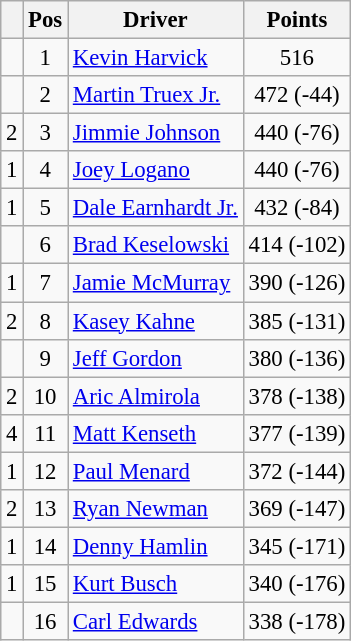<table class="wikitable" style="font-size: 95%;">
<tr>
<th></th>
<th>Pos</th>
<th>Driver</th>
<th>Points</th>
</tr>
<tr>
<td align="left"></td>
<td style="text-align:center;">1</td>
<td><a href='#'>Kevin Harvick</a></td>
<td style="text-align:center;">516</td>
</tr>
<tr>
<td align="left"></td>
<td style="text-align:center;">2</td>
<td><a href='#'>Martin Truex Jr.</a></td>
<td style="text-align:center;">472 (-44)</td>
</tr>
<tr>
<td align="left"> 2</td>
<td style="text-align:center;">3</td>
<td><a href='#'>Jimmie Johnson</a></td>
<td style="text-align:center;">440 (-76)</td>
</tr>
<tr>
<td align="left"> 1</td>
<td style="text-align:center;">4</td>
<td><a href='#'>Joey Logano</a></td>
<td style="text-align:center;">440 (-76)</td>
</tr>
<tr>
<td align="left"> 1</td>
<td style="text-align:center;">5</td>
<td><a href='#'>Dale Earnhardt Jr.</a></td>
<td style="text-align:center;">432 (-84)</td>
</tr>
<tr>
<td align="left"></td>
<td style="text-align:center;">6</td>
<td><a href='#'>Brad Keselowski</a></td>
<td style="text-align:center;">414 (-102)</td>
</tr>
<tr>
<td align="left"> 1</td>
<td style="text-align:center;">7</td>
<td><a href='#'>Jamie McMurray</a></td>
<td style="text-align:center;">390 (-126)</td>
</tr>
<tr>
<td align="left"> 2</td>
<td style="text-align:center;">8</td>
<td><a href='#'>Kasey Kahne</a></td>
<td style="text-align:center;">385 (-131)</td>
</tr>
<tr>
<td align="left"></td>
<td style="text-align:center;">9</td>
<td><a href='#'>Jeff Gordon</a></td>
<td style="text-align:center;">380 (-136)</td>
</tr>
<tr>
<td align="left"> 2</td>
<td style="text-align:center;">10</td>
<td><a href='#'>Aric Almirola</a></td>
<td style="text-align:center;">378 (-138)</td>
</tr>
<tr>
<td align="left"> 4</td>
<td style="text-align:center;">11</td>
<td><a href='#'>Matt Kenseth</a></td>
<td style="text-align:center;">377 (-139)</td>
</tr>
<tr>
<td align="left"> 1</td>
<td style="text-align:center;">12</td>
<td><a href='#'>Paul Menard</a></td>
<td style="text-align:center;">372 (-144)</td>
</tr>
<tr>
<td align="left"> 2</td>
<td style="text-align:center;">13</td>
<td><a href='#'>Ryan Newman</a></td>
<td style="text-align:center;">369 (-147)</td>
</tr>
<tr>
<td align="left"> 1</td>
<td style="text-align:center;">14</td>
<td><a href='#'>Denny Hamlin</a></td>
<td style="text-align:center;">345 (-171)</td>
</tr>
<tr>
<td align="left"> 1</td>
<td style="text-align:center;">15</td>
<td><a href='#'>Kurt Busch</a></td>
<td style="text-align:center;">340 (-176)</td>
</tr>
<tr>
<td align="left"></td>
<td style="text-align:center;">16</td>
<td><a href='#'>Carl Edwards</a></td>
<td style="text-align:center;">338 (-178)</td>
</tr>
</table>
